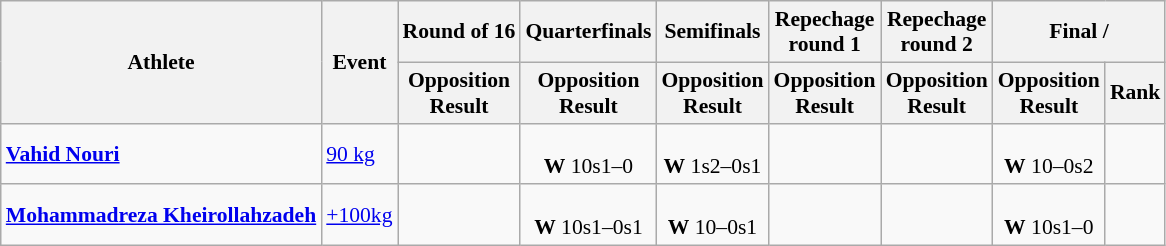<table class= wikitable style="font-size:90%">
<tr>
<th rowspan="2">Athlete</th>
<th rowspan="2">Event</th>
<th>Round of 16</th>
<th>Quarterfinals</th>
<th>Semifinals</th>
<th>Repechage <br>round 1</th>
<th>Repechage <br>round 2</th>
<th colspan="2">Final / </th>
</tr>
<tr>
<th>Opposition<br>Result</th>
<th>Opposition<br>Result</th>
<th>Opposition<br>Result</th>
<th>Opposition<br>Result</th>
<th>Opposition<br>Result</th>
<th>Opposition<br>Result</th>
<th>Rank</th>
</tr>
<tr align=center>
<td align=left><strong><a href='#'>Vahid Nouri</a></strong></td>
<td align=left><a href='#'>90 kg</a></td>
<td></td>
<td><br><strong>W</strong> 10s1–0</td>
<td><br><strong>W</strong> 1s2–0s1</td>
<td></td>
<td></td>
<td><br><strong>W</strong> 10–0s2</td>
<td></td>
</tr>
<tr align=center>
<td align=left><strong><a href='#'>Mohammadreza Kheirollahzadeh</a></strong></td>
<td align=left><a href='#'>+100kg</a></td>
<td></td>
<td><br><strong>W</strong> 10s1–0s1</td>
<td><br><strong>W</strong> 10–0s1</td>
<td></td>
<td></td>
<td><br><strong>W</strong> 10s1–0</td>
<td></td>
</tr>
</table>
